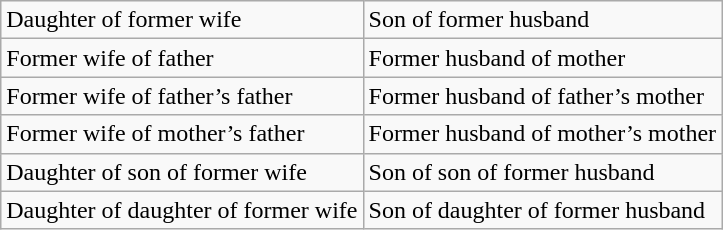<table class="wikitable">
<tr>
<td>Daughter of former wife</td>
<td>Son of former husband</td>
</tr>
<tr>
<td>Former wife of father</td>
<td>Former husband of mother</td>
</tr>
<tr>
<td>Former wife of father’s father</td>
<td>Former husband of father’s mother</td>
</tr>
<tr>
<td>Former wife of mother’s father</td>
<td>Former husband of mother’s mother</td>
</tr>
<tr>
<td>Daughter of son of former wife</td>
<td>Son of son of former husband</td>
</tr>
<tr>
<td>Daughter of daughter of former wife</td>
<td>Son of daughter of former husband</td>
</tr>
</table>
